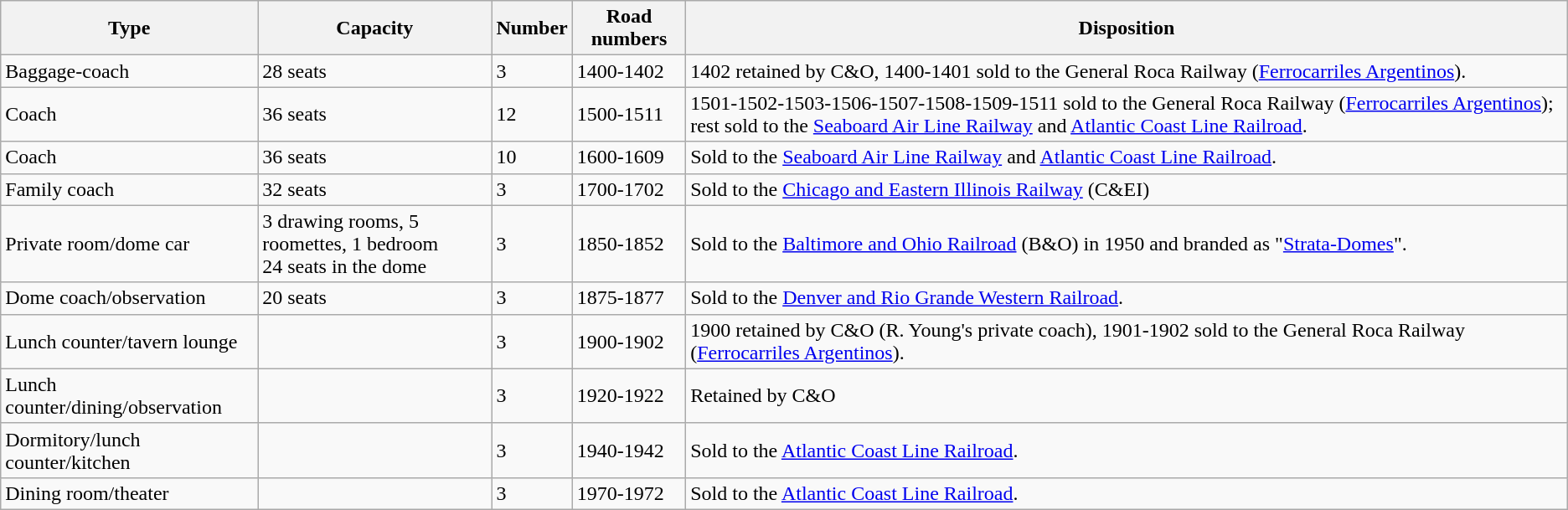<table class="wikitable">
<tr>
<th>Type</th>
<th>Capacity</th>
<th>Number</th>
<th>Road numbers</th>
<th>Disposition</th>
</tr>
<tr>
<td>Baggage-coach</td>
<td>28 seats</td>
<td>3</td>
<td>1400-1402</td>
<td>1402 retained by C&O, 1400-1401 sold to the General Roca Railway (<a href='#'>Ferrocarriles Argentinos</a>).</td>
</tr>
<tr>
<td>Coach</td>
<td>36 seats</td>
<td>12</td>
<td>1500-1511</td>
<td>1501-1502-1503-1506-1507-1508-1509-1511 sold to the General Roca Railway (<a href='#'>Ferrocarriles Argentinos</a>); rest sold to the <a href='#'>Seaboard Air Line Railway</a> and <a href='#'>Atlantic Coast Line Railroad</a>.</td>
</tr>
<tr>
<td>Coach</td>
<td>36 seats</td>
<td>10</td>
<td>1600-1609</td>
<td>Sold to the <a href='#'>Seaboard Air Line Railway</a> and <a href='#'>Atlantic Coast Line Railroad</a>.</td>
</tr>
<tr>
<td>Family coach</td>
<td>32 seats</td>
<td>3</td>
<td>1700-1702</td>
<td>Sold to the <a href='#'>Chicago and Eastern Illinois Railway</a> (C&EI)</td>
</tr>
<tr>
<td>Private room/dome car</td>
<td>3 drawing rooms, 5 roomettes, 1 bedroom<br>24 seats in the dome</td>
<td>3</td>
<td>1850-1852</td>
<td>Sold to the <a href='#'>Baltimore and Ohio Railroad</a> (B&O) in 1950 and branded as "<a href='#'>Strata-Domes</a>".</td>
</tr>
<tr>
<td>Dome coach/observation</td>
<td>20 seats</td>
<td>3</td>
<td>1875-1877</td>
<td>Sold to the <a href='#'>Denver and Rio Grande Western Railroad</a>.</td>
</tr>
<tr>
<td>Lunch counter/tavern lounge</td>
<td></td>
<td>3</td>
<td>1900-1902</td>
<td>1900 retained by C&O (R. Young's private coach), 1901-1902 sold to the General Roca Railway (<a href='#'>Ferrocarriles Argentinos</a>).</td>
</tr>
<tr>
<td>Lunch counter/dining/observation</td>
<td></td>
<td>3</td>
<td>1920-1922</td>
<td>Retained by C&O</td>
</tr>
<tr>
<td>Dormitory/lunch counter/kitchen</td>
<td></td>
<td>3</td>
<td>1940-1942</td>
<td>Sold to the <a href='#'>Atlantic Coast Line Railroad</a>.</td>
</tr>
<tr>
<td>Dining room/theater</td>
<td></td>
<td>3</td>
<td>1970-1972</td>
<td>Sold to the <a href='#'>Atlantic Coast Line Railroad</a>.</td>
</tr>
</table>
